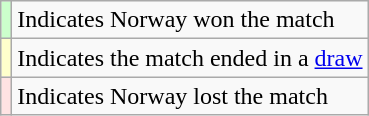<table class="wikitable plainrowheaders">
<tr>
<th scope="row" style="text-align: center; background:#CCFFCC"></th>
<td>Indicates Norway won the match</td>
</tr>
<tr>
<th scope="row" style="text-align: center; background:#FFFFCC"></th>
<td>Indicates the match ended in a <a href='#'>draw</a></td>
</tr>
<tr>
<th scope="row" style="text-align: center; background:#FFE3E3"></th>
<td>Indicates Norway lost the match</td>
</tr>
</table>
